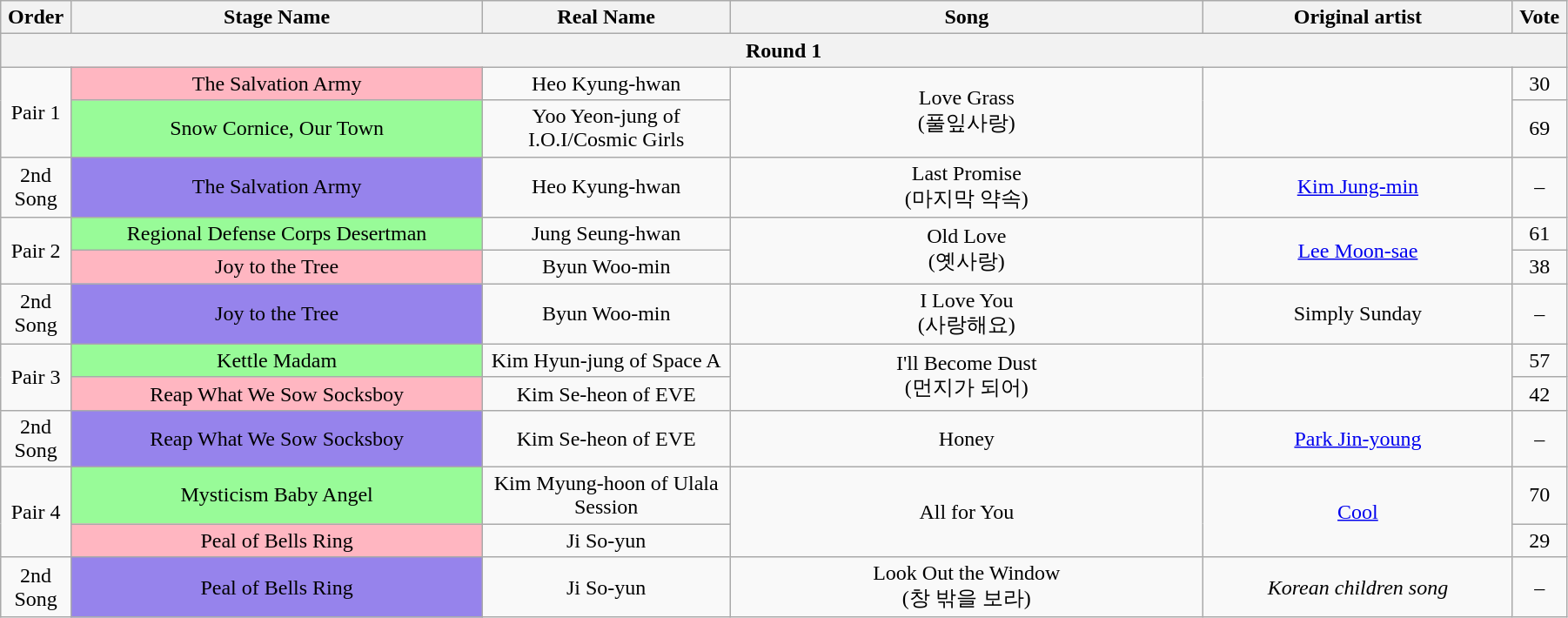<table class="wikitable" style="text-align:center; width:95%;">
<tr>
<th style="width:1%;">Order</th>
<th style="width:20%;">Stage Name</th>
<th style="width:12%;">Real Name</th>
<th style="width:23%;">Song</th>
<th style="width:15%;">Original artist</th>
<th style="width:1%;">Vote</th>
</tr>
<tr>
<th colspan=6>Round 1</th>
</tr>
<tr>
<td rowspan=2>Pair 1</td>
<td bgcolor="lightpink">The Salvation Army</td>
<td>Heo Kyung-hwan</td>
<td rowspan=2>Love Grass<br>(풀잎사랑)</td>
<td rowspan=2></td>
<td>30</td>
</tr>
<tr>
<td bgcolor="palegreen">Snow Cornice, Our Town</td>
<td>Yoo Yeon-jung of I.O.I/Cosmic Girls</td>
<td>69</td>
</tr>
<tr>
<td>2nd Song</td>
<td bgcolor="#9683EC">The Salvation Army</td>
<td>Heo Kyung-hwan</td>
<td>Last Promise<br>(마지막 약속)</td>
<td><a href='#'>Kim Jung-min</a></td>
<td>–</td>
</tr>
<tr>
<td rowspan=2>Pair 2</td>
<td bgcolor="palegreen">Regional Defense Corps Desertman</td>
<td>Jung Seung-hwan</td>
<td rowspan=2>Old Love<br>(옛사랑)</td>
<td rowspan=2><a href='#'>Lee Moon-sae</a></td>
<td>61</td>
</tr>
<tr>
<td bgcolor="lightpink">Joy to the Tree</td>
<td>Byun Woo-min</td>
<td>38</td>
</tr>
<tr>
<td>2nd Song</td>
<td bgcolor="#9683EC">Joy to the Tree</td>
<td>Byun Woo-min</td>
<td>I Love You<br>(사랑해요)</td>
<td>Simply Sunday</td>
<td>–</td>
</tr>
<tr>
<td rowspan=2>Pair 3</td>
<td bgcolor="palegreen">Kettle Madam</td>
<td>Kim Hyun-jung of Space A</td>
<td rowspan=2>I'll Become Dust <br>(먼지가 되어)</td>
<td rowspan=2></td>
<td>57</td>
</tr>
<tr>
<td bgcolor="lightpink">Reap What We Sow Socksboy</td>
<td>Kim Se-heon of EVE</td>
<td>42</td>
</tr>
<tr>
<td>2nd Song</td>
<td bgcolor="#9683EC">Reap What We Sow Socksboy</td>
<td>Kim Se-heon of EVE</td>
<td>Honey</td>
<td><a href='#'>Park Jin-young</a></td>
<td>–</td>
</tr>
<tr>
<td rowspan=2>Pair 4</td>
<td bgcolor="palegreen">Mysticism Baby Angel</td>
<td>Kim Myung-hoon of Ulala Session</td>
<td rowspan=2>All for You</td>
<td rowspan=2><a href='#'>Cool</a></td>
<td>70</td>
</tr>
<tr>
<td bgcolor="lightpink">Peal of Bells Ring</td>
<td>Ji So-yun</td>
<td>29</td>
</tr>
<tr>
<td>2nd Song</td>
<td bgcolor="#9683EC">Peal of Bells Ring</td>
<td>Ji So-yun</td>
<td>Look Out the Window<br>(창 밖을 보라)</td>
<td><em>Korean children song</em></td>
<td>–</td>
</tr>
</table>
